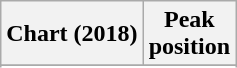<table class="wikitable sortable plainrowheaders">
<tr>
<th scope="col">Chart (2018)</th>
<th scope="col">Peak<br>position</th>
</tr>
<tr>
</tr>
<tr>
</tr>
</table>
